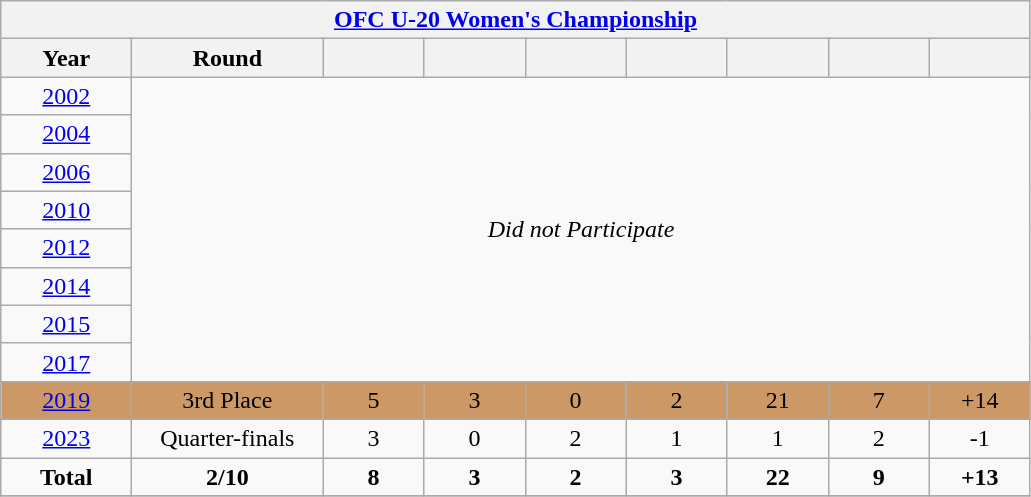<table class="wikitable" style="text-align: center;">
<tr>
<th colspan=10><a href='#'>OFC U-20 Women's Championship</a></th>
</tr>
<tr>
<th width=80>Year</th>
<th width=120>Round</th>
<th width=60></th>
<th width=60></th>
<th width=60></th>
<th width=60></th>
<th width=60></th>
<th width=60></th>
<th width=60></th>
</tr>
<tr>
<td> <a href='#'>2002</a></td>
<td rowspan=8 colspan=8><em>Did not Participate</em></td>
</tr>
<tr>
<td> <a href='#'>2004</a></td>
</tr>
<tr>
<td> <a href='#'>2006</a></td>
</tr>
<tr>
<td> <a href='#'>2010</a></td>
</tr>
<tr>
<td> <a href='#'>2012</a></td>
</tr>
<tr>
<td> <a href='#'>2014</a></td>
</tr>
<tr>
<td> <a href='#'>2015</a></td>
</tr>
<tr>
<td> <a href='#'>2017</a></td>
</tr>
<tr bgcolor=cc9966>
<td> <a href='#'>2019</a></td>
<td>3rd Place</td>
<td>5</td>
<td>3</td>
<td>0</td>
<td>2</td>
<td>21</td>
<td>7</td>
<td>+14</td>
</tr>
<tr>
<td> <a href='#'>2023</a></td>
<td>Quarter-finals</td>
<td>3</td>
<td>0</td>
<td>2</td>
<td>1</td>
<td>1</td>
<td>2</td>
<td>-1</td>
</tr>
<tr>
<td><strong>Total</strong></td>
<td><strong>2/10</strong></td>
<td><strong>8</strong></td>
<td><strong>3</strong></td>
<td><strong>2</strong></td>
<td><strong>3</strong></td>
<td><strong>22</strong></td>
<td><strong>9</strong></td>
<td><strong>+13</strong></td>
</tr>
<tr>
</tr>
</table>
